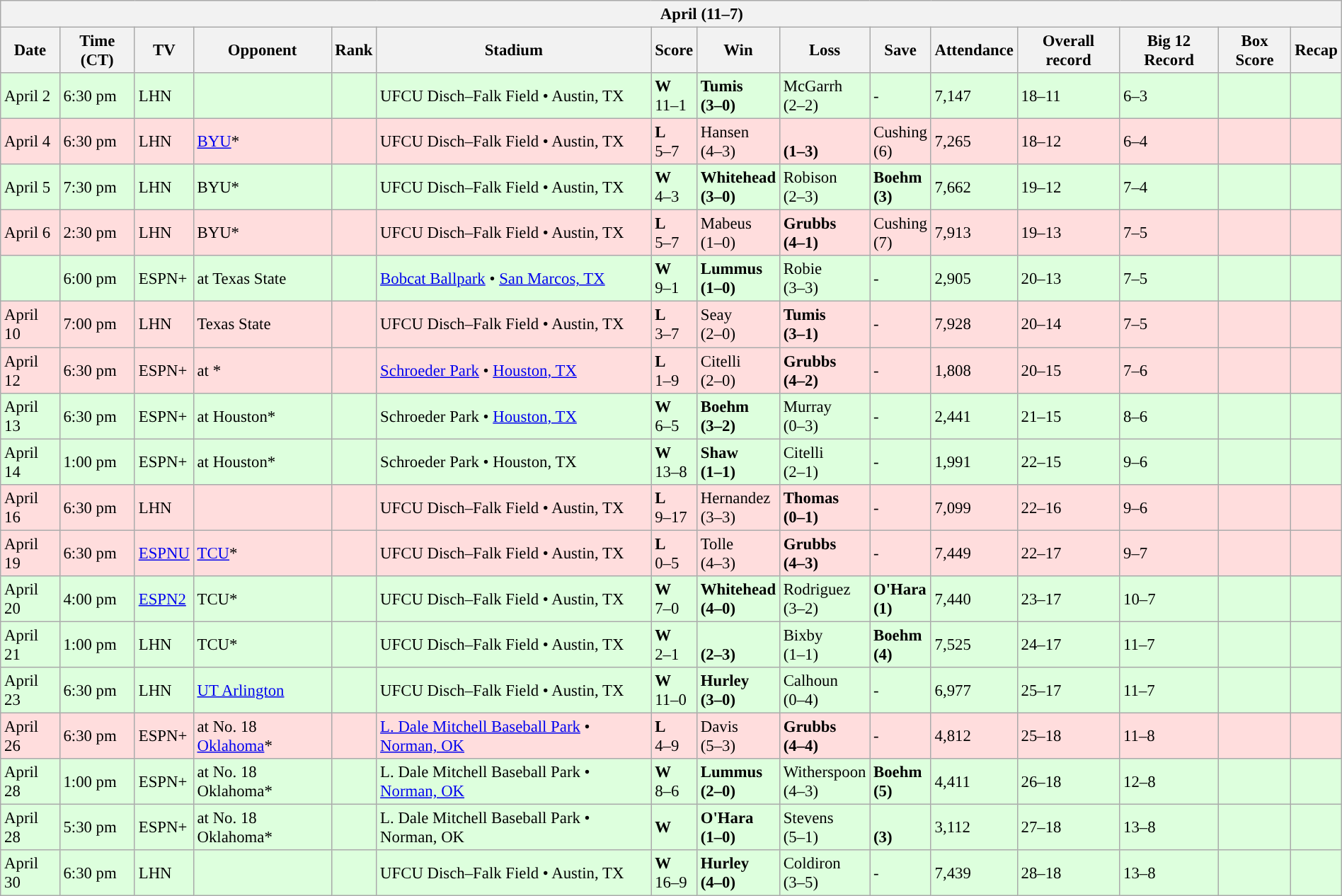<table class="wikitable collapsible collapsed" style="margin:auto; font-size:95%; width:100%">
<tr>
<th colspan=15 style="padding-left:4em;">April (11–7)</th>
</tr>
<tr>
<th>Date</th>
<th>Time (CT)</th>
<th>TV</th>
<th>Opponent</th>
<th>Rank</th>
<th>Stadium</th>
<th>Score</th>
<th>Win</th>
<th>Loss</th>
<th>Save</th>
<th>Attendance</th>
<th>Overall record</th>
<th>Big 12 Record</th>
<th>Box Score</th>
<th>Recap</th>
</tr>
<tr bgcolor=ddffdd>
<td>April 2</td>
<td>6:30 pm</td>
<td>LHN</td>
<td></td>
<td></td>
<td>UFCU Disch–Falk Field • Austin, TX</td>
<td><strong>W</strong><br>11–1</td>
<td><strong>Tumis<br>(3–0)</strong></td>
<td>McGarrh<br>(2–2)</td>
<td>-</td>
<td>7,147</td>
<td>18–11</td>
<td>6–3</td>
<td></td>
<td></td>
</tr>
<tr bgcolor=ffdddd>
<td>April 4</td>
<td>6:30 pm</td>
<td>LHN</td>
<td><a href='#'>BYU</a>*</td>
<td></td>
<td>UFCU Disch–Falk Field • Austin, TX</td>
<td><strong>L</strong><br>5–7</td>
<td>Hansen<br>(4–3)</td>
<td><strong><br>(1–3)</strong></td>
<td>Cushing<br>(6)</td>
<td>7,265</td>
<td>18–12</td>
<td>6–4</td>
<td></td>
<td></td>
</tr>
<tr bgcolor=ddffdd>
<td>April 5</td>
<td>7:30 pm</td>
<td>LHN</td>
<td>BYU*</td>
<td></td>
<td>UFCU Disch–Falk Field • Austin, TX</td>
<td><strong>W</strong><br>4–3</td>
<td><strong>Whitehead<br>(3–0)</strong></td>
<td>Robison<br>(2–3)</td>
<td><strong>Boehm<br>(3)</strong></td>
<td>7,662</td>
<td>19–12</td>
<td>7–4</td>
<td></td>
<td></td>
</tr>
<tr bgcolor=ffdddd>
<td>April 6</td>
<td>2:30 pm</td>
<td>LHN</td>
<td>BYU*</td>
<td></td>
<td>UFCU Disch–Falk Field • Austin, TX</td>
<td><strong>L</strong><br>5–7</td>
<td>Mabeus<br>(1–0)</td>
<td><strong>Grubbs<br>(4–1)</strong></td>
<td>Cushing<br>(7)</td>
<td>7,913</td>
<td>19–13</td>
<td>7–5</td>
<td></td>
<td></td>
</tr>
<tr bgcolor=ddffdd>
<td></td>
<td>6:00 pm</td>
<td>ESPN+</td>
<td>at  Texas State</td>
<td></td>
<td><a href='#'>Bobcat Ballpark</a> • <a href='#'>San Marcos, TX</a></td>
<td><strong>W</strong><br>9–1</td>
<td><strong>Lummus<br>(1–0)</strong></td>
<td>Robie<br>(3–3)</td>
<td>-</td>
<td>2,905</td>
<td>20–13</td>
<td>7–5</td>
<td></td>
<td></td>
</tr>
<tr bgcolor=ffdddd>
<td>April 10</td>
<td>7:00 pm</td>
<td>LHN</td>
<td>Texas State</td>
<td></td>
<td>UFCU Disch–Falk Field • Austin, TX</td>
<td><strong>L</strong><br>3–7</td>
<td>Seay<br>(2–0)</td>
<td><strong>Tumis<br>(3–1)</strong></td>
<td>-</td>
<td>7,928</td>
<td>20–14</td>
<td>7–5</td>
<td></td>
<td></td>
</tr>
<tr bgcolor=ffdddd>
<td>April 12</td>
<td>6:30 pm</td>
<td>ESPN+</td>
<td>at  *</td>
<td></td>
<td><a href='#'>Schroeder Park</a> • <a href='#'>Houston, TX</a></td>
<td><strong>L</strong><br>1–9</td>
<td>Citelli<br>(2–0)</td>
<td><strong>Grubbs<br>(4–2)</strong></td>
<td>-</td>
<td>1,808</td>
<td>20–15</td>
<td>7–6</td>
<td></td>
<td></td>
</tr>
<tr bgcolor=ddffdd>
<td>April 13</td>
<td>6:30 pm</td>
<td>ESPN+</td>
<td>at  Houston*</td>
<td></td>
<td>Schroeder Park • <a href='#'>Houston, TX</a></td>
<td><strong>W</strong><br>6–5</td>
<td><strong>Boehm<br>(3–2)</strong></td>
<td>Murray<br>(0–3)</td>
<td>-</td>
<td>2,441</td>
<td>21–15</td>
<td>8–6</td>
<td></td>
<td></td>
</tr>
<tr bgcolor=ddffdd>
<td>April 14</td>
<td>1:00 pm</td>
<td>ESPN+</td>
<td>at  Houston*</td>
<td></td>
<td>Schroeder Park • Houston, TX</td>
<td><strong>W</strong><br>13–8</td>
<td><strong>Shaw<br>(1–1)</strong></td>
<td>Citelli<br>(2–1)</td>
<td>-</td>
<td>1,991</td>
<td>22–15</td>
<td>9–6</td>
<td></td>
<td></td>
</tr>
<tr bgcolor=ffdddd>
<td>April 16</td>
<td>6:30 pm</td>
<td>LHN</td>
<td></td>
<td></td>
<td>UFCU Disch–Falk Field • Austin, TX</td>
<td><strong>L</strong><br>9–17</td>
<td>Hernandez<br>(3–3)</td>
<td><strong>Thomas<br>(0–1)</strong></td>
<td>-</td>
<td>7,099</td>
<td>22–16</td>
<td>9–6</td>
<td></td>
<td></td>
</tr>
<tr bgcolor=ffdddd>
<td>April 19</td>
<td>6:30 pm</td>
<td><a href='#'>ESPNU</a></td>
<td><a href='#'>TCU</a>*</td>
<td></td>
<td>UFCU Disch–Falk Field • Austin, TX</td>
<td><strong>L</strong><br>0–5</td>
<td>Tolle<br>(4–3)</td>
<td><strong>Grubbs<br>(4–3)</strong></td>
<td>-</td>
<td>7,449</td>
<td>22–17</td>
<td>9–7</td>
<td></td>
<td></td>
</tr>
<tr bgcolor=ddffdd>
<td>April 20</td>
<td>4:00 pm</td>
<td><a href='#'>ESPN2</a></td>
<td>TCU*</td>
<td></td>
<td>UFCU Disch–Falk Field • Austin, TX</td>
<td><strong>W</strong><br>7–0</td>
<td><strong>Whitehead<br>(4–0)</strong></td>
<td>Rodriguez<br>(3–2)</td>
<td><strong>O'Hara<br>(1)</strong></td>
<td>7,440</td>
<td>23–17</td>
<td>10–7</td>
<td></td>
<td></td>
</tr>
<tr bgcolor=ddffdd>
<td>April 21</td>
<td>1:00 pm</td>
<td>LHN</td>
<td>TCU*</td>
<td></td>
<td>UFCU Disch–Falk Field • Austin, TX</td>
<td><strong>W</strong><br>2–1</td>
<td><strong><br>(2–3)</strong></td>
<td>Bixby<br>(1–1)</td>
<td><strong>Boehm<br>(4)</strong></td>
<td>7,525</td>
<td>24–17</td>
<td>11–7</td>
<td></td>
<td></td>
</tr>
<tr bgcolor=ddffdd>
<td>April 23</td>
<td>6:30 pm</td>
<td>LHN</td>
<td><a href='#'>UT Arlington</a></td>
<td></td>
<td>UFCU Disch–Falk Field • Austin, TX</td>
<td><strong>W</strong><br>11–0</td>
<td><strong>Hurley<br>(3–0)</strong></td>
<td>Calhoun<br>(0–4)</td>
<td>-</td>
<td>6,977</td>
<td>25–17</td>
<td>11–7</td>
<td></td>
<td></td>
</tr>
<tr bgcolor=ffdddd>
<td>April 26</td>
<td>6:30 pm</td>
<td>ESPN+</td>
<td>at No. 18 <a href='#'>Oklahoma</a>*</td>
<td></td>
<td><a href='#'>L. Dale Mitchell Baseball Park</a> • <a href='#'>Norman, OK</a></td>
<td><strong>L</strong><br>4–9</td>
<td>Davis<br>(5–3)</td>
<td><strong>Grubbs<br>(4–4)</strong></td>
<td>-</td>
<td>4,812</td>
<td>25–18</td>
<td>11–8</td>
<td></td>
<td></td>
</tr>
<tr bgcolor=ddffdd>
<td>April 28</td>
<td>1:00 pm</td>
<td>ESPN+</td>
<td>at No. 18 Oklahoma*</td>
<td></td>
<td>L. Dale Mitchell Baseball Park • <a href='#'>Norman, OK</a></td>
<td><strong>W</strong><br>8–6</td>
<td><strong>Lummus<br>(2–0)</strong></td>
<td>Witherspoon<br>(4–3)</td>
<td><strong>Boehm<br>(5)</strong></td>
<td>4,411</td>
<td>26–18</td>
<td>12–8</td>
<td></td>
<td></td>
</tr>
<tr bgcolor=ddffdd>
<td>April 28</td>
<td>5:30 pm</td>
<td>ESPN+</td>
<td>at No. 18 Oklahoma*</td>
<td></td>
<td>L. Dale Mitchell Baseball Park • Norman, OK</td>
<td><strong>W</strong><br></td>
<td><strong>O'Hara<br>(1–0)</strong></td>
<td>Stevens<br>(5–1)</td>
<td><strong><br>(3)</strong></td>
<td>3,112</td>
<td>27–18</td>
<td>13–8</td>
<td></td>
<td></td>
</tr>
<tr bgcolor=ddffdd>
<td>April 30</td>
<td>6:30 pm</td>
<td>LHN</td>
<td></td>
<td></td>
<td>UFCU Disch–Falk Field • Austin, TX</td>
<td><strong>W</strong><br>16–9</td>
<td><strong>Hurley<br>(4–0)</strong></td>
<td>Coldiron<br>(3–5)</td>
<td>-</td>
<td>7,439</td>
<td>28–18</td>
<td>13–8</td>
<td></td>
<td></td>
</tr>
</table>
